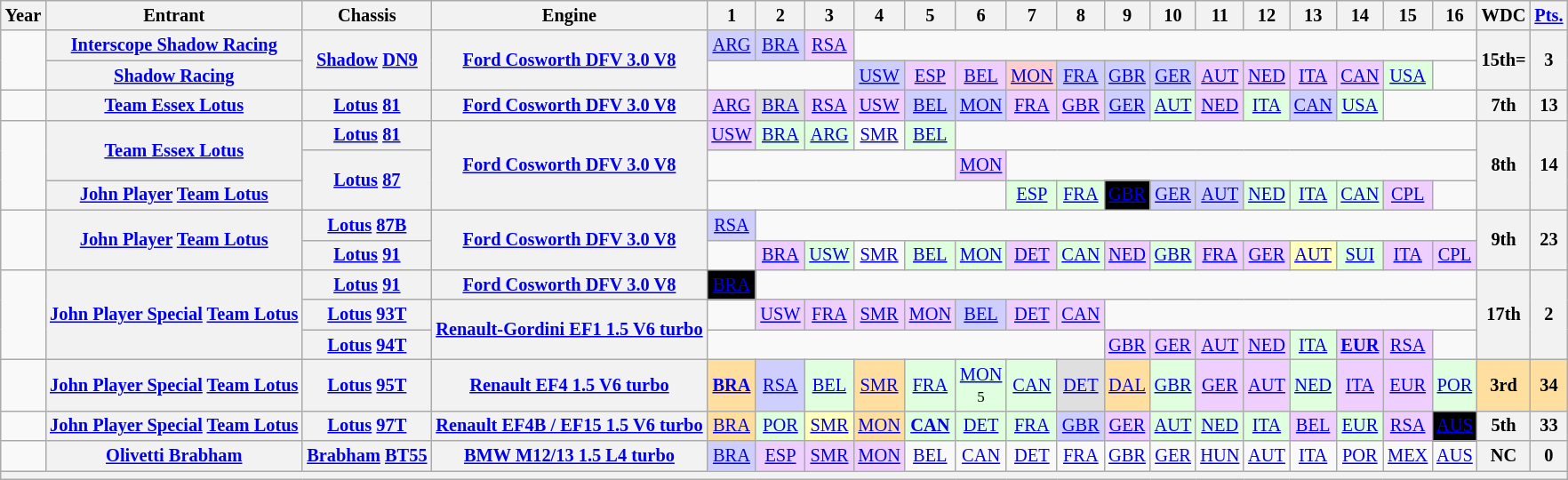<table class="wikitable" style="text-align:center; font-size:85%">
<tr>
<th>Year</th>
<th>Entrant</th>
<th>Chassis</th>
<th>Engine</th>
<th>1</th>
<th>2</th>
<th>3</th>
<th>4</th>
<th>5</th>
<th>6</th>
<th>7</th>
<th>8</th>
<th>9</th>
<th>10</th>
<th>11</th>
<th>12</th>
<th>13</th>
<th>14</th>
<th>15</th>
<th>16</th>
<th>WDC</th>
<th><a href='#'>Pts.</a></th>
</tr>
<tr>
<td rowspan="2"></td>
<th nowrap><a href='#'>Interscope Shadow Racing</a></th>
<th rowspan="2" nowrap><a href='#'>Shadow</a> <a href='#'>DN9</a></th>
<th rowspan="2" nowrap><a href='#'>Ford Cosworth DFV 3.0 V8</a></th>
<td style="background:#CFCFFF;"><a href='#'>ARG</a><br></td>
<td style="background:#CFCFFF;"><a href='#'>BRA</a><br></td>
<td style="background:#EFCFFF;"><a href='#'>RSA</a><br></td>
<td colspan=13></td>
<th rowspan="2">15th=</th>
<th rowspan="2">3</th>
</tr>
<tr>
<th nowrap><a href='#'>Shadow Racing</a></th>
<td colspan=3></td>
<td style="background:#CFCFFF;"><a href='#'>USW</a><br></td>
<td style="background:#EFCFFF;"><a href='#'>ESP</a><br></td>
<td style="background:#EFCFFF;"><a href='#'>BEL</a><br></td>
<td style="background:#FFCFCF;"><a href='#'>MON</a><br></td>
<td style="background:#CFCFFF;"><a href='#'>FRA</a><br></td>
<td style="background:#CFCFFF;"><a href='#'>GBR</a><br></td>
<td style="background:#CFCFFF;"><a href='#'>GER</a><br></td>
<td style="background:#EFCFFF;"><a href='#'>AUT</a><br></td>
<td style="background:#EFCFFF;"><a href='#'>NED</a><br></td>
<td style="background:#EFCFFF;"><a href='#'>ITA</a><br></td>
<td style="background:#EFCFFF;"><a href='#'>CAN</a><br></td>
<td style="background:#DFFFDF;"><a href='#'>USA</a><br></td>
<td></td>
</tr>
<tr>
<td></td>
<th nowrap><a href='#'>Team Essex Lotus</a></th>
<th nowrap><a href='#'>Lotus</a> <a href='#'>81</a></th>
<th nowrap><a href='#'>Ford Cosworth DFV 3.0 V8</a></th>
<td style="background:#EFCFFF;"><a href='#'>ARG</a><br></td>
<td style="background:#DFDFDF;"><a href='#'>BRA</a><br></td>
<td style="background:#EFCFFF;"><a href='#'>RSA</a><br></td>
<td style="background:#EFCFFF;"><a href='#'>USW</a><br></td>
<td style="background:#CFCFFF;"><a href='#'>BEL</a><br></td>
<td style="background:#CFCFFF;"><a href='#'>MON</a><br></td>
<td style="background:#EFCFFF;"><a href='#'>FRA</a><br></td>
<td style="background:#EFCFFF;"><a href='#'>GBR</a><br></td>
<td style="background:#CFCFFF;"><a href='#'>GER</a><br></td>
<td style="background:#DFFFDF;"><a href='#'>AUT</a><br></td>
<td style="background:#EFCFFF;"><a href='#'>NED</a><br></td>
<td style="background:#DFFFDF;"><a href='#'>ITA</a><br></td>
<td style="background:#CFCFFF;"><a href='#'>CAN</a><br></td>
<td style="background:#DFFFDF;"><a href='#'>USA</a><br></td>
<td colspan=2></td>
<th>7th</th>
<th>13</th>
</tr>
<tr>
<td rowspan="3"></td>
<th rowspan="2" nowrap><a href='#'>Team Essex Lotus</a></th>
<th nowrap><a href='#'>Lotus</a> <a href='#'>81</a></th>
<th rowspan="3" nowrap><a href='#'>Ford Cosworth DFV 3.0 V8</a></th>
<td style="background:#EFCFFF;"><a href='#'>USW</a><br></td>
<td style="background:#DFFFDF;"><a href='#'>BRA</a><br></td>
<td style="background:#DFFFDF;"><a href='#'>ARG</a><br></td>
<td><a href='#'>SMR</a><br></td>
<td style="background:#DFFFDF;"><a href='#'>BEL</a><br></td>
<td colspan=11></td>
<th rowspan="3">8th</th>
<th rowspan="3">14</th>
</tr>
<tr>
<th rowspan="2" nowrap><a href='#'>Lotus</a> <a href='#'>87</a></th>
<td colspan=5></td>
<td style="background:#EFCFFF;"><a href='#'>MON</a><br></td>
<td colspan=10></td>
</tr>
<tr>
<th nowrap><a href='#'>John Player</a> <a href='#'>Team Lotus</a></th>
<td colspan=6></td>
<td style="background:#DFFFDF;"><a href='#'>ESP</a><br></td>
<td style="background:#DFFFDF;"><a href='#'>FRA</a><br></td>
<td style="background:#000000; color:#ffffff"><a href='#'><span>GBR</span></a><br></td>
<td style="background:#CFCFFF;"><a href='#'>GER</a><br></td>
<td style="background:#CFCFFF;"><a href='#'>AUT</a><br></td>
<td style="background:#DFFFDF;"><a href='#'>NED</a><br></td>
<td style="background:#DFFFDF;"><a href='#'>ITA</a><br></td>
<td style="background:#DFFFDF;"><a href='#'>CAN</a><br></td>
<td style="background:#EFCFFF;"><a href='#'>CPL</a><br></td>
<td></td>
</tr>
<tr>
<td rowspan="2"></td>
<th rowspan="2" nowrap><a href='#'>John Player</a> <a href='#'>Team Lotus</a></th>
<th nowrap><a href='#'>Lotus</a> <a href='#'>87B</a></th>
<th rowspan="2" nowrap><a href='#'>Ford Cosworth DFV 3.0 V8</a></th>
<td style="background:#CFCFFF;"><a href='#'>RSA</a><br></td>
<td colspan=15></td>
<th rowspan="2">9th</th>
<th rowspan="2">23</th>
</tr>
<tr>
<th nowrap><a href='#'>Lotus</a> <a href='#'>91</a></th>
<td></td>
<td style="background:#EFCFFF;"><a href='#'>BRA</a><br></td>
<td style="background:#DFFFDF;"><a href='#'>USW</a><br></td>
<td><a href='#'>SMR</a></td>
<td style="background:#DFFFDF;"><a href='#'>BEL</a><br></td>
<td style="background:#DFFFDF;"><a href='#'>MON</a><br></td>
<td style="background:#EFCFFF;"><a href='#'>DET</a><br></td>
<td style="background:#DFFFDF;"><a href='#'>CAN</a><br></td>
<td style="background:#EFCFFF;"><a href='#'>NED</a><br></td>
<td style="background:#DFFFDF;"><a href='#'>GBR</a><br></td>
<td style="background:#EFCFFF;"><a href='#'>FRA</a><br></td>
<td style="background:#EFCFFF;"><a href='#'>GER</a><br></td>
<td style="background:#FFFFBF;"><a href='#'>AUT</a><br></td>
<td style="background:#DFFFDF;"><a href='#'>SUI</a><br></td>
<td style="background:#EFCFFF;"><a href='#'>ITA</a><br></td>
<td style="background:#EFCFFF;"><a href='#'>CPL</a><br></td>
</tr>
<tr>
<td rowspan="3"></td>
<th rowspan="3" nowrap><a href='#'>John Player Special</a> <a href='#'>Team Lotus</a></th>
<th nowrap><a href='#'>Lotus</a> <a href='#'>91</a></th>
<th nowrap><a href='#'>Ford Cosworth DFV 3.0 V8</a></th>
<td style="background:#000000; color:#ffffff"><a href='#'><span>BRA</span></a><br></td>
<td colspan=15></td>
<th rowspan="3">17th</th>
<th rowspan="3">2</th>
</tr>
<tr>
<th nowrap><a href='#'>Lotus</a> <a href='#'>93T</a></th>
<th rowspan="2" nowrap><a href='#'>Renault-Gordini EF1 1.5 V6 turbo</a></th>
<td></td>
<td style="background:#EFCFFF;"><a href='#'>USW</a><br></td>
<td style="background:#EFCFFF;"><a href='#'>FRA</a><br></td>
<td style="background:#EFCFFF;"><a href='#'>SMR</a><br></td>
<td style="background:#EFCFFF;"><a href='#'>MON</a><br></td>
<td style="background:#CFCFFF;"><a href='#'>BEL</a><br></td>
<td style="background:#EFCFFF;"><a href='#'>DET</a><br></td>
<td style="background:#EFCFFF;"><a href='#'>CAN</a><br></td>
<td colspan=8></td>
</tr>
<tr>
<th nowrap><a href='#'>Lotus</a> <a href='#'>94T</a></th>
<td colspan=8></td>
<td style="background:#EFCFFF;"><a href='#'>GBR</a><br></td>
<td style="background:#EFCFFF;"><a href='#'>GER</a><br></td>
<td style="background:#EFCFFF;"><a href='#'>AUT</a><br></td>
<td style="background:#EFCFFF;"><a href='#'>NED</a><br></td>
<td style="background:#DFFFDF;"><a href='#'>ITA</a><br></td>
<td style="background:#EFCFFF;"><strong><a href='#'>EUR</a></strong><br></td>
<td style="background:#EFCFFF;"><a href='#'>RSA</a><br></td>
<td></td>
</tr>
<tr>
<td></td>
<th nowrap><a href='#'>John Player Special</a> <a href='#'>Team Lotus</a></th>
<th nowrap><a href='#'>Lotus</a> <a href='#'>95T</a></th>
<th nowrap><a href='#'>Renault EF4 1.5 V6 turbo</a></th>
<td style="background:#FFDF9F;"><strong><a href='#'>BRA</a></strong><br></td>
<td style="background:#CFCFFF;"><a href='#'>RSA</a><br></td>
<td style="background:#DFFFDF;"><a href='#'>BEL</a><br></td>
<td style="background:#FFDF9F;"><a href='#'>SMR</a><br></td>
<td style="background:#DFFFDF;"><a href='#'>FRA</a><br></td>
<td style="background:#DFFFDF;"><a href='#'>MON</a><br><small>5</small></td>
<td style="background:#DFFFDF;"><a href='#'>CAN</a><br></td>
<td style="background:#DFDFDF;"><a href='#'>DET</a><br></td>
<td style="background:#FFDF9F;"><a href='#'>DAL</a><br></td>
<td style="background:#DFFFDF;"><a href='#'>GBR</a><br></td>
<td style="background:#EFCFFF;"><a href='#'>GER</a><br></td>
<td style="background:#EFCFFF;"><a href='#'>AUT</a><br></td>
<td style="background:#DFFFDF;"><a href='#'>NED</a><br></td>
<td style="background:#EFCFFF;"><a href='#'>ITA</a><br></td>
<td style="background:#EFCFFF;"><a href='#'>EUR</a><br></td>
<td style="background:#DFFFDF;"><a href='#'>POR</a><br></td>
<td style="background:#FFDF9F;"><strong>3rd</strong></td>
<td style="background:#FFDF9F;"><strong>34</strong></td>
</tr>
<tr>
<td></td>
<th nowrap><a href='#'>John Player Special</a> <a href='#'>Team Lotus</a></th>
<th nowrap><a href='#'>Lotus</a> <a href='#'>97T</a></th>
<th nowrap><a href='#'>Renault EF4B / EF15 1.5 V6 turbo</a></th>
<td style="background:#FFDF9F;"><a href='#'>BRA</a><br></td>
<td style="background:#DFFFDF;"><a href='#'>POR</a><br></td>
<td style="background:#FFFFBF;"><a href='#'>SMR</a><br></td>
<td style="background:#FFDF9F;"><a href='#'>MON</a><br></td>
<td style="background:#DFFFDF;"><strong><a href='#'>CAN</a></strong><br></td>
<td style="background:#DFFFDF;"><a href='#'>DET</a><br></td>
<td style="background:#DFFFDF;"><a href='#'>FRA</a><br></td>
<td style="background:#CFCFFF;"><a href='#'>GBR</a><br></td>
<td style="background:#EFCFFF;"><a href='#'>GER</a><br></td>
<td style="background:#DFFFDF;"><a href='#'>AUT</a><br></td>
<td style="background:#DFFFDF;"><a href='#'>NED</a><br></td>
<td style="background:#DFFFDF;"><a href='#'>ITA</a><br></td>
<td style="background:#EFCFFF;"><a href='#'>BEL</a><br></td>
<td style="background:#DFFFDF;"><a href='#'>EUR</a><br></td>
<td style="background:#EFCFFF;"><a href='#'>RSA</a><br></td>
<td style="background:#000000; color:#ffffff"><a href='#'><span>AUS</span></a><br></td>
<th>5th</th>
<th>33</th>
</tr>
<tr>
<td></td>
<th nowrap><a href='#'>Olivetti Brabham</a></th>
<th nowrap><a href='#'>Brabham</a> <a href='#'>BT55</a></th>
<th nowrap><a href='#'>BMW M12/13 1.5 L4 turbo</a></th>
<td style="background:#CFCFFF;"><a href='#'>BRA</a><br></td>
<td style="background:#EFCFFF;"><a href='#'>ESP</a><br></td>
<td style="background:#EFCFFF;"><a href='#'>SMR</a><br></td>
<td style="background:#EFCFFF;"><a href='#'>MON</a><br></td>
<td><a href='#'>BEL</a></td>
<td><a href='#'>CAN</a></td>
<td><a href='#'>DET</a></td>
<td><a href='#'>FRA</a></td>
<td><a href='#'>GBR</a></td>
<td><a href='#'>GER</a></td>
<td><a href='#'>HUN</a></td>
<td><a href='#'>AUT</a></td>
<td><a href='#'>ITA</a></td>
<td><a href='#'>POR</a></td>
<td><a href='#'>MEX</a></td>
<td><a href='#'>AUS</a></td>
<th>NC</th>
<th>0</th>
</tr>
<tr>
<th colspan="23"></th>
</tr>
</table>
